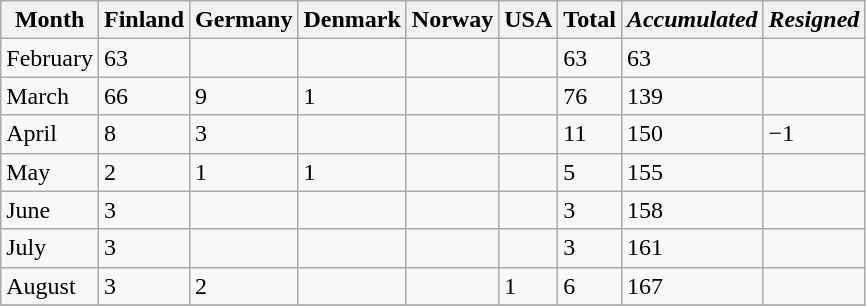<table class="wikitable">
<tr>
<th>Month</th>
<th>Finland</th>
<th>Germany</th>
<th>Denmark</th>
<th>Norway</th>
<th>USA</th>
<th>Total</th>
<th><em>Accumulated</em></th>
<th><em>Resigned</em></th>
</tr>
<tr>
<td>February</td>
<td>63</td>
<td></td>
<td></td>
<td></td>
<td></td>
<td>63</td>
<td>63</td>
<td></td>
</tr>
<tr>
<td>March</td>
<td>66</td>
<td>9</td>
<td>1</td>
<td></td>
<td></td>
<td>76</td>
<td>139</td>
<td></td>
</tr>
<tr>
<td>April</td>
<td>8</td>
<td>3</td>
<td></td>
<td></td>
<td></td>
<td>11</td>
<td>150</td>
<td>−1</td>
</tr>
<tr>
<td>May</td>
<td>2</td>
<td>1</td>
<td>1</td>
<td></td>
<td></td>
<td>5</td>
<td>155</td>
<td></td>
</tr>
<tr>
<td>June</td>
<td>3</td>
<td></td>
<td></td>
<td></td>
<td></td>
<td>3</td>
<td>158</td>
<td></td>
</tr>
<tr>
<td>July</td>
<td>3</td>
<td></td>
<td></td>
<td></td>
<td></td>
<td>3</td>
<td>161</td>
<td></td>
</tr>
<tr>
<td>August</td>
<td>3</td>
<td>2</td>
<td></td>
<td></td>
<td>1</td>
<td>6</td>
<td>167</td>
<td></td>
</tr>
<tr>
</tr>
</table>
